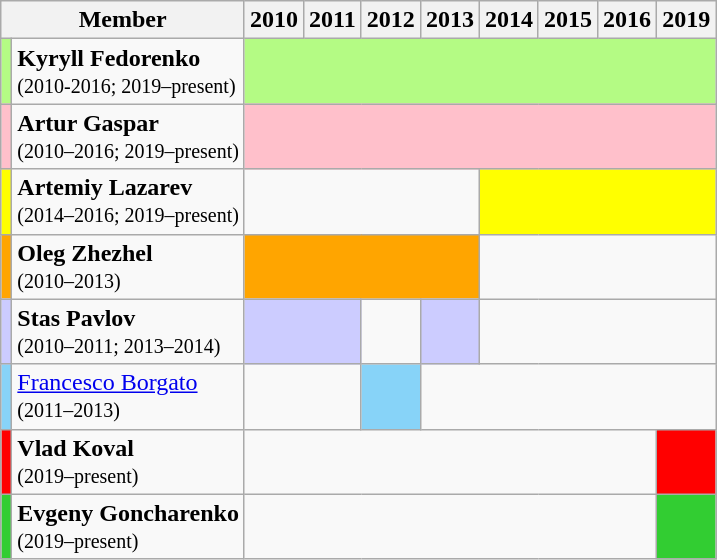<table class="wikitable">
<tr>
<th colspan="2">Member</th>
<th>2010</th>
<th>2011</th>
<th>2012</th>
<th>2013</th>
<th>2014</th>
<th>2015</th>
<th>2016</th>
<th>2019</th>
</tr>
<tr>
<td style="background:#B4FB84"></td>
<td><strong>Kyryll Fedorenko</strong><br><small>(2010-2016; 2019–present)</small></td>
<td colspan="8" style="text-align:center; background:#B4FB84;"></td>
</tr>
<tr>
<td style="background:pink;"></td>
<td><strong>Artur Gaspar</strong><br><small>(2010–2016; 2019–present)</small></td>
<td colspan="8" style="text-align:center; background:pink;"></td>
</tr>
<tr>
<td style="background:yellow"></td>
<td><strong>Artemiy Lazarev</strong><br><small>(2014–2016; 2019–present)</small></td>
<td colspan="4"></td>
<td colspan="4" style="text-align:center; background:yellow;"></td>
</tr>
<tr>
<td style="background:orange"></td>
<td><strong>Oleg Zhezhel</strong><br><small>(2010–2013)</small></td>
<td colspan="4" style="text-align:center; background:orange;"></td>
<td colspan="4"></td>
</tr>
<tr>
<td style="background:#ccf;"></td>
<td><strong>Stas Pavlov</strong><br><small>(2010–2011; 2013–2014)</small></td>
<td colspan="2" style="text-align:center; background:#ccf;"></td>
<td colspan="1"></td>
<td colspan="1" style="text-align:center; background:#ccf;"></td>
<td colspan="4"></td>
</tr>
<tr>
<td style="background:#87D3F8"></td>
<td><a href='#'>Francesco Borgato</a><br><small>(2011–2013)</small></td>
<td colspan="2"></td>
<td colspan="1"  style="text-align:center; background:#87D3F8;"></td>
<td colspan="5"></td>
</tr>
<tr>
<td style="background:#ff0000;"></td>
<td><strong>Vlad Koval</strong><br><small>(2019–present)</small></td>
<td colspan="7"></td>
<td colspan="1" style="text-align:center; background:#ff0000;"></td>
</tr>
<tr>
<td style="background:#32cd32;"></td>
<td><strong>Evgeny Goncharenko</strong><br><small>(2019–present)</small></td>
<td colspan="7"></td>
<td colspan="1" style="text-align:center; background:#32cd32;"></td>
</tr>
</table>
